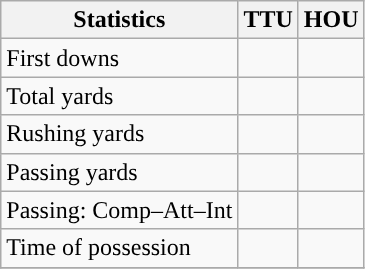<table class="wikitable" style="float: left;">
<tr>
<th>Statistics</th>
<th>TTU</th>
<th>HOU</th>
</tr>
<tr>
<td>First downs</td>
<td></td>
<td></td>
</tr>
<tr>
<td>Total yards</td>
<td></td>
<td></td>
</tr>
<tr>
<td>Rushing yards</td>
<td></td>
<td></td>
</tr>
<tr>
<td>Passing yards</td>
<td></td>
<td></td>
</tr>
<tr>
<td>Passing: Comp–Att–Int</td>
<td></td>
<td></td>
</tr>
<tr>
<td>Time of possession</td>
<td></td>
<td></td>
</tr>
<tr>
</tr>
</table>
